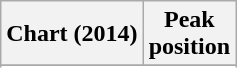<table class="wikitable sortable plainrowheaders">
<tr>
<th>Chart (2014)</th>
<th>Peak<br>position</th>
</tr>
<tr>
</tr>
<tr>
</tr>
</table>
